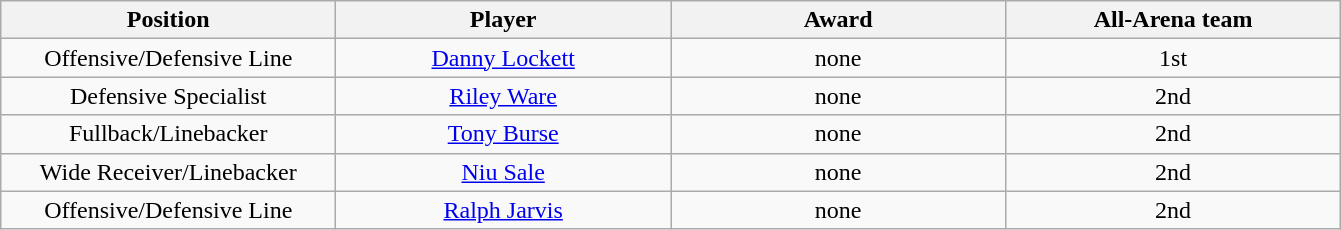<table class="wikitable sortable">
<tr>
<th bgcolor="#DDDDFF" width="20%">Position</th>
<th bgcolor="#DDDDFF" width="20%">Player</th>
<th bgcolor="#DDDDFF" width="20%">Award</th>
<th bgcolor="#DDDDFF" width="20%">All-Arena team</th>
</tr>
<tr align="center">
<td>Offensive/Defensive Line</td>
<td><a href='#'>Danny Lockett</a></td>
<td>none</td>
<td>1st</td>
</tr>
<tr align="center">
<td>Defensive Specialist</td>
<td><a href='#'>Riley Ware</a></td>
<td>none</td>
<td>2nd</td>
</tr>
<tr align="center">
<td>Fullback/Linebacker</td>
<td><a href='#'>Tony Burse</a></td>
<td>none</td>
<td>2nd</td>
</tr>
<tr align="center">
<td>Wide Receiver/Linebacker</td>
<td><a href='#'>Niu Sale</a></td>
<td>none</td>
<td>2nd</td>
</tr>
<tr align="center">
<td>Offensive/Defensive Line</td>
<td><a href='#'>Ralph Jarvis</a></td>
<td>none</td>
<td>2nd</td>
</tr>
</table>
